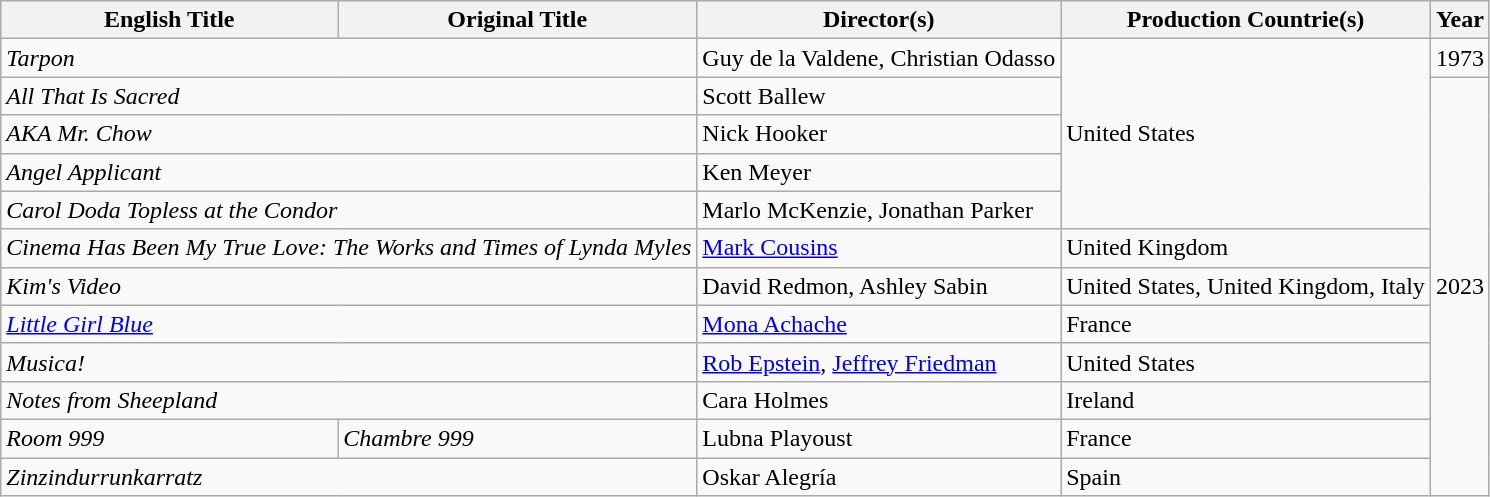<table class="wikitable">
<tr>
<th>English Title</th>
<th>Original Title</th>
<th>Director(s)</th>
<th>Production Countrie(s)</th>
<th>Year</th>
</tr>
<tr>
<td colspan="2"><em>Tarpon</em></td>
<td>Guy de la Valdene, Christian Odasso</td>
<td rowspan="5">United States</td>
<td>1973</td>
</tr>
<tr>
<td colspan="2"><em>All That Is Sacred</em></td>
<td>Scott Ballew</td>
<td rowspan="11">2023</td>
</tr>
<tr>
<td colspan="2"><em>AKA Mr. Chow</em></td>
<td>Nick Hooker</td>
</tr>
<tr>
<td colspan="2"><em>Angel Applicant</em></td>
<td>Ken Meyer</td>
</tr>
<tr>
<td colspan="2"><em>Carol Doda Topless at the Condor</em></td>
<td>Marlo McKenzie, Jonathan Parker</td>
</tr>
<tr>
<td colspan="2"><em>Cinema Has Been My True Love: The Works and Times of Lynda Myles</em></td>
<td><a href='#'>Mark Cousins</a></td>
<td>United Kingdom</td>
</tr>
<tr>
<td colspan="2"><em>Kim's Video</em></td>
<td>David Redmon, Ashley Sabin</td>
<td>United States, United Kingdom, Italy</td>
</tr>
<tr>
<td colspan="2"><em><a href='#'>Little Girl Blue</a></em></td>
<td><a href='#'>Mona Achache</a></td>
<td>France</td>
</tr>
<tr>
<td colspan="2"><em>Musica!</em></td>
<td><a href='#'>Rob Epstein</a>, <a href='#'>Jeffrey Friedman</a></td>
<td>United States</td>
</tr>
<tr>
<td colspan="2"><em>Notes from Sheepland</em></td>
<td>Cara Holmes</td>
<td>Ireland</td>
</tr>
<tr>
<td><em>Room 999</em></td>
<td><em>Chambre 999</em></td>
<td>Lubna Playoust</td>
<td>France</td>
</tr>
<tr>
<td colspan="2"><em>Zinzindurrunkarratz</em></td>
<td>Oskar Alegría</td>
<td>Spain</td>
</tr>
</table>
